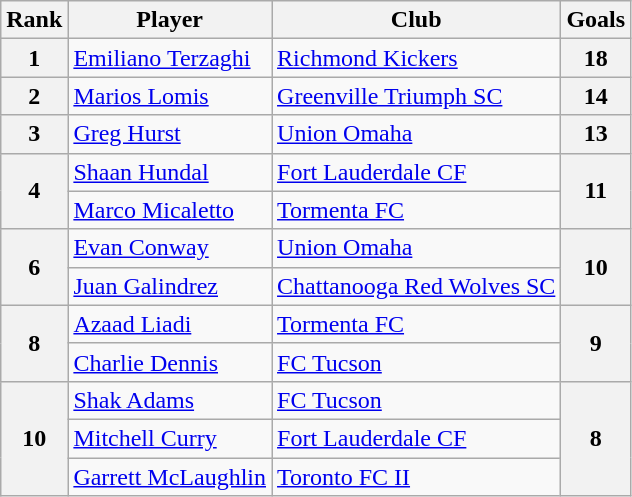<table class="wikitable">
<tr>
<th>Rank</th>
<th>Player</th>
<th>Club</th>
<th>Goals</th>
</tr>
<tr>
<th rowspan=1>1</th>
<td> <a href='#'>Emiliano Terzaghi</a></td>
<td><a href='#'>Richmond Kickers</a></td>
<th rowspan=1>18</th>
</tr>
<tr>
<th rowspan=1>2</th>
<td> <a href='#'>Marios Lomis</a></td>
<td><a href='#'>Greenville Triumph SC</a></td>
<th rowspan=1>14</th>
</tr>
<tr>
<th rowspan=1>3</th>
<td> <a href='#'>Greg Hurst</a></td>
<td><a href='#'>Union Omaha</a></td>
<th rowspan=1>13</th>
</tr>
<tr>
<th rowspan=2>4</th>
<td> <a href='#'>Shaan Hundal</a></td>
<td><a href='#'>Fort Lauderdale CF</a></td>
<th rowspan=2>11</th>
</tr>
<tr>
<td> <a href='#'>Marco Micaletto</a></td>
<td><a href='#'>Tormenta FC</a></td>
</tr>
<tr>
<th rowspan=2>6</th>
<td> <a href='#'>Evan Conway</a></td>
<td><a href='#'>Union Omaha</a></td>
<th rowspan=2>10</th>
</tr>
<tr>
<td> <a href='#'>Juan Galindrez</a></td>
<td><a href='#'>Chattanooga Red Wolves SC</a></td>
</tr>
<tr>
<th rowspan=2>8</th>
<td> <a href='#'>Azaad Liadi</a></td>
<td><a href='#'>Tormenta FC</a></td>
<th rowspan=2>9</th>
</tr>
<tr>
<td> <a href='#'>Charlie Dennis</a></td>
<td><a href='#'>FC Tucson</a></td>
</tr>
<tr>
<th rowspan=3>10</th>
<td> <a href='#'>Shak Adams</a></td>
<td><a href='#'>FC Tucson</a></td>
<th rowspan=3>8</th>
</tr>
<tr>
<td> <a href='#'>Mitchell Curry</a></td>
<td><a href='#'>Fort Lauderdale CF</a></td>
</tr>
<tr>
<td> <a href='#'>Garrett McLaughlin</a></td>
<td><a href='#'>Toronto FC II</a><br></td>
</tr>
</table>
